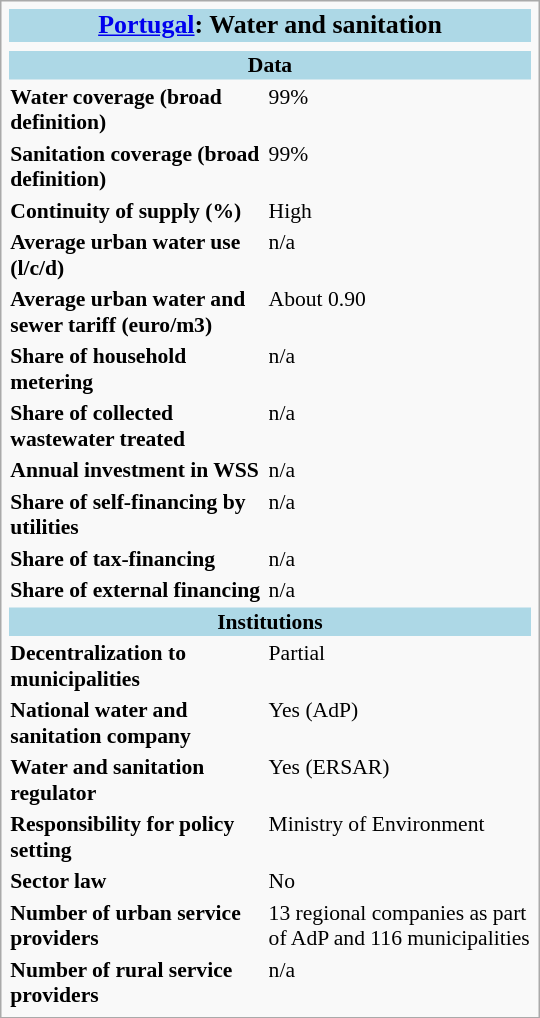<table style="width: 25em; font-size: 90%; text-align: left;" class="infobox">
<tr>
<th style="text-align:center; background:lightblue;" colspan="2"><big><a href='#'>Portugal</a>: Water and sanitation</big></th>
</tr>
<tr>
<td colspan="2" style="text-align:center"></td>
</tr>
<tr>
<th style="text-align:center; background:lightblue;" colspan="3">Data</th>
</tr>
<tr>
<th style="text-align:left; vertical-align:top;">Water coverage (broad definition)</th>
<td valign="top">99%</td>
</tr>
<tr>
<th style="text-align:left; vertical-align:top;">Sanitation coverage (broad definition)</th>
<td valign="top">99%</td>
</tr>
<tr>
<th style="text-align:left; vertical-align:top;">Continuity of supply (%)</th>
<td valign="top">High</td>
</tr>
<tr>
<th style="text-align:left; vertical-align:top;">Average urban water use (l/c/d)</th>
<td valign="top">n/a</td>
</tr>
<tr>
<th style="text-align:left; vertical-align:top;">Average urban water and sewer tariff (euro/m3)</th>
<td valign="top">About 0.90</td>
</tr>
<tr>
<th style="text-align:left; vertical-align:top;">Share of household metering</th>
<td valign="top">n/a</td>
</tr>
<tr>
<th style="text-align:left; vertical-align:top;">Share of collected wastewater treated</th>
<td valign="top">n/a</td>
</tr>
<tr>
<th style="text-align:left; vertical-align:top;">Annual investment in WSS</th>
<td valign="top">n/a</td>
</tr>
<tr>
<th style="text-align:left; vertical-align:top;">Share of self-financing by utilities</th>
<td valign="top">n/a</td>
</tr>
<tr>
<th style="text-align:left; vertical-align:top;">Share of tax-financing</th>
<td valign="top">n/a</td>
</tr>
<tr>
<th style="text-align:left; vertical-align:top;">Share of external financing</th>
<td valign="top">n/a</td>
</tr>
<tr>
<th style="text-align:center; background:lightblue;" colspan="3">Institutions</th>
</tr>
<tr>
<th style="text-align:left; vertical-align:top;">Decentralization to municipalities</th>
<td valign="top">Partial</td>
</tr>
<tr>
<th style="text-align:left; vertical-align:top;">National water and sanitation company</th>
<td valign="top">Yes (AdP)</td>
</tr>
<tr>
<th style="text-align:left; vertical-align:top;">Water and sanitation regulator</th>
<td valign="top">Yes (ERSAR)</td>
</tr>
<tr>
<th style="text-align:left; vertical-align:top;">Responsibility for policy setting</th>
<td valign="top">Ministry of Environment</td>
</tr>
<tr>
<th style="text-align:left; vertical-align:top;">Sector law</th>
<td valign="top">No</td>
</tr>
<tr>
<th style="text-align:left; vertical-align:top;">Number of urban service providers</th>
<td valign="top">13 regional companies as part of AdP and 116 municipalities</td>
</tr>
<tr>
<th style="text-align:left; vertical-align:top;">Number of rural service providers</th>
<td valign="top">n/a</td>
</tr>
</table>
